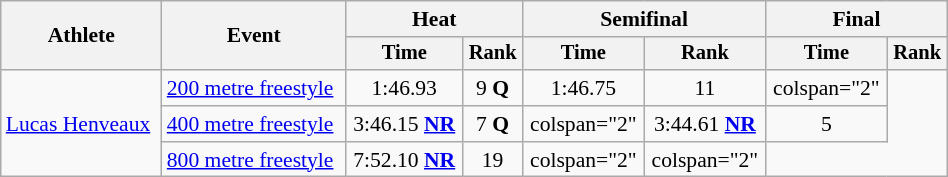<table class="wikitable" style="text-align:center; font-size:90%; width:50%;">
<tr>
<th rowspan="2">Athlete</th>
<th rowspan="2">Event</th>
<th colspan="2">Heat</th>
<th colspan="2">Semifinal</th>
<th colspan="2">Final</th>
</tr>
<tr style="font-size:95%">
<th>Time</th>
<th>Rank</th>
<th>Time</th>
<th>Rank</th>
<th>Time</th>
<th>Rank</th>
</tr>
<tr align=center>
<td align=left rowspan="3"><a href='#'>Lucas Henveaux</a></td>
<td align=left><a href='#'>200 metre freestyle</a></td>
<td>1:46.93</td>
<td>9 <strong>Q</strong></td>
<td>1:46.75</td>
<td>11</td>
<td>colspan="2" </td>
</tr>
<tr align=center>
<td align=left><a href='#'>400 metre freestyle</a></td>
<td>3:46.15 <strong><a href='#'>NR</a></strong></td>
<td>7 <strong>Q</strong></td>
<td>colspan="2" </td>
<td>3:44.61 <strong><a href='#'>NR</a></strong></td>
<td>5</td>
</tr>
<tr align=center>
<td align=left><a href='#'>800 metre freestyle</a></td>
<td>7:52.10 <strong><a href='#'>NR</a></strong></td>
<td>19</td>
<td>colspan="2" </td>
<td>colspan="2" </td>
</tr>
</table>
